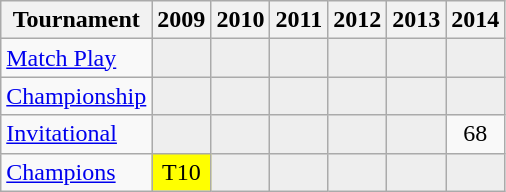<table class="wikitable" style="text-align:center;">
<tr>
<th>Tournament</th>
<th>2009</th>
<th>2010</th>
<th>2011</th>
<th>2012</th>
<th>2013</th>
<th>2014</th>
</tr>
<tr>
<td align="left"><a href='#'>Match Play</a></td>
<td style="background:#eeeeee;"></td>
<td style="background:#eeeeee;"></td>
<td style="background:#eeeeee;"></td>
<td style="background:#eeeeee;"></td>
<td style="background:#eeeeee;"></td>
<td style="background:#eeeeee;"></td>
</tr>
<tr>
<td align="left"><a href='#'>Championship</a></td>
<td style="background:#eeeeee;"></td>
<td style="background:#eeeeee;"></td>
<td style="background:#eeeeee;"></td>
<td style="background:#eeeeee;"></td>
<td style="background:#eeeeee;"></td>
<td style="background:#eeeeee;"></td>
</tr>
<tr>
<td align="left"><a href='#'>Invitational</a></td>
<td style="background:#eeeeee;"></td>
<td style="background:#eeeeee;"></td>
<td style="background:#eeeeee;"></td>
<td style="background:#eeeeee;"></td>
<td style="background:#eeeeee;"></td>
<td>68</td>
</tr>
<tr>
<td align="left"><a href='#'>Champions</a></td>
<td style="background:yellow;">T10</td>
<td style="background:#eeeeee;"></td>
<td style="background:#eeeeee;"></td>
<td style="background:#eeeeee;"></td>
<td style="background:#eeeeee;"></td>
<td style="background:#eeeeee;"></td>
</tr>
</table>
